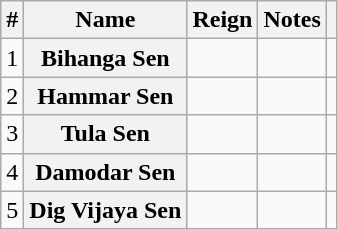<table class="wikitable plainrowheaders sortable">
<tr>
<th>#</th>
<th>Name</th>
<th>Reign</th>
<th>Notes</th>
<th scope="col" class="unsortable"></th>
</tr>
<tr>
<td>1</td>
<th scope="row">Bihanga Sen</th>
<td></td>
<td></td>
<td style="text-align:center;"></td>
</tr>
<tr>
<td>2</td>
<th scope="row">Hammar Sen</th>
<td></td>
<td></td>
<td style="text-align:center;"></td>
</tr>
<tr>
<td>3</td>
<th scope="row">Tula Sen</th>
<td></td>
<td></td>
<td style="text-align:center;"></td>
</tr>
<tr>
<td>4</td>
<th scope="row">Damodar Sen</th>
<td></td>
<td></td>
<td style="text-align:center;"></td>
</tr>
<tr>
<td>5</td>
<th scope="row">Dig Vijaya Sen</th>
<td></td>
<td></td>
<td style="text-align:center;"></td>
</tr>
</table>
